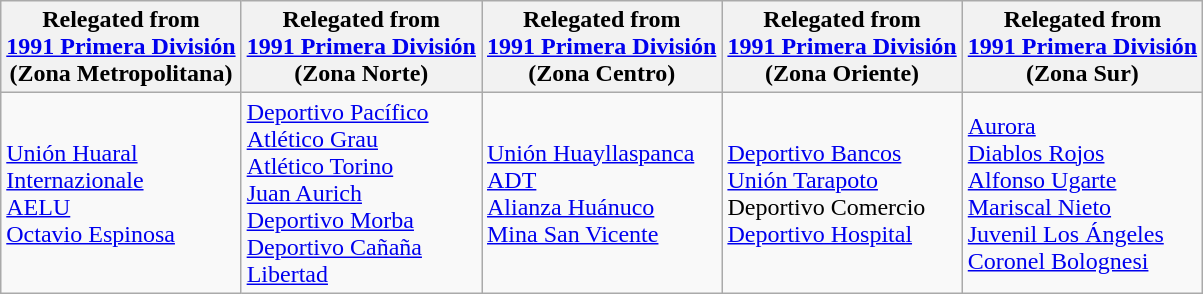<table class="wikitable">
<tr>
<th>Relegated from<br><a href='#'>1991 Primera División</a><br>(Zona Metropolitana)</th>
<th>Relegated from<br><a href='#'>1991 Primera División</a><br>(Zona Norte)</th>
<th>Relegated from<br><a href='#'>1991 Primera División</a><br>(Zona Centro)</th>
<th>Relegated from<br><a href='#'>1991 Primera División</a><br>(Zona Oriente)</th>
<th>Relegated from<br><a href='#'>1991 Primera División</a><br>(Zona Sur)</th>
</tr>
<tr>
<td> <a href='#'>Unión Huaral</a> <br> <a href='#'>Internazionale</a> <br> <a href='#'>AELU</a> <br> <a href='#'>Octavio Espinosa</a> </td>
<td> <a href='#'>Deportivo Pacífico</a> <br> <a href='#'>Atlético Grau</a> <br> <a href='#'>Atlético Torino</a> <br> <a href='#'>Juan Aurich</a> <br> <a href='#'>Deportivo Morba</a> <br> <a href='#'>Deportivo Cañaña</a> <br> <a href='#'>Libertad</a> </td>
<td> <a href='#'>Unión Huayllaspanca</a> <br> <a href='#'>ADT</a> <br> <a href='#'>Alianza Huánuco</a> <br> <a href='#'>Mina San Vicente</a> </td>
<td> <a href='#'>Deportivo Bancos</a> <br> <a href='#'>Unión Tarapoto</a> <br> Deportivo Comercio <br> <a href='#'>Deportivo Hospital</a> </td>
<td> <a href='#'>Aurora</a> <br> <a href='#'>Diablos Rojos</a> <br> <a href='#'>Alfonso Ugarte</a> <br> <a href='#'>Mariscal Nieto</a> <br> <a href='#'>Juvenil Los Ángeles</a> <br> <a href='#'>Coronel Bolognesi</a> </td>
</tr>
</table>
